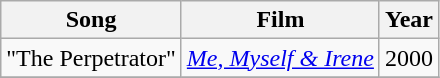<table class="wikitable">
<tr>
<th><strong>Song</strong></th>
<th><strong>Film</strong></th>
<th><strong>Year</strong></th>
</tr>
<tr>
<td>"The Perpetrator"</td>
<td><em><a href='#'>Me, Myself & Irene</a></em></td>
<td>2000</td>
</tr>
<tr>
</tr>
</table>
